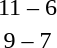<table style="text-align:center">
<tr>
<th width=200></th>
<th width=100></th>
<th width=200></th>
</tr>
<tr>
<td align=right><strong></strong></td>
<td>11 – 6</td>
<td align=left></td>
</tr>
<tr>
<td align=right><strong></strong></td>
<td>9 – 7</td>
<td align=left></td>
</tr>
</table>
